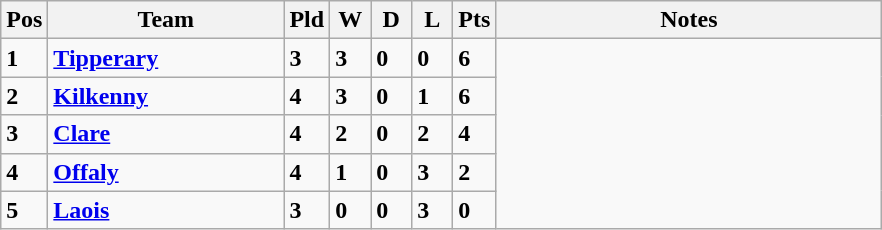<table class="wikitable" style="text-align: centre;">
<tr>
<th width=20>Pos</th>
<th width=150>Team</th>
<th width=20>Pld</th>
<th width=20>W</th>
<th width=20>D</th>
<th width=20>L</th>
<th width=20>Pts</th>
<th width=250>Notes</th>
</tr>
<tr>
<td><strong>1</strong></td>
<td align=left><strong> <a href='#'>Tipperary</a> </strong></td>
<td><strong>3</strong></td>
<td><strong>3</strong></td>
<td><strong>0</strong></td>
<td><strong>0</strong></td>
<td><strong>6</strong></td>
</tr>
<tr>
<td><strong>2</strong></td>
<td align=left><strong> <a href='#'>Kilkenny</a> </strong></td>
<td><strong>4</strong></td>
<td><strong>3</strong></td>
<td><strong>0</strong></td>
<td><strong>1</strong></td>
<td><strong>6</strong></td>
</tr>
<tr>
<td><strong>3</strong></td>
<td align=left><strong> <a href='#'>Clare</a> </strong></td>
<td><strong>4</strong></td>
<td><strong>2</strong></td>
<td><strong>0</strong></td>
<td><strong>2</strong></td>
<td><strong>4</strong></td>
</tr>
<tr>
<td><strong>4</strong></td>
<td align=left><strong> <a href='#'>Offaly</a> </strong></td>
<td><strong>4</strong></td>
<td><strong>1</strong></td>
<td><strong>0</strong></td>
<td><strong>3</strong></td>
<td><strong>2</strong></td>
</tr>
<tr>
<td><strong>5</strong></td>
<td align=left><strong> <a href='#'>Laois</a> </strong></td>
<td><strong>3</strong></td>
<td><strong>0</strong></td>
<td><strong>0</strong></td>
<td><strong>3</strong></td>
<td><strong>0</strong></td>
</tr>
</table>
